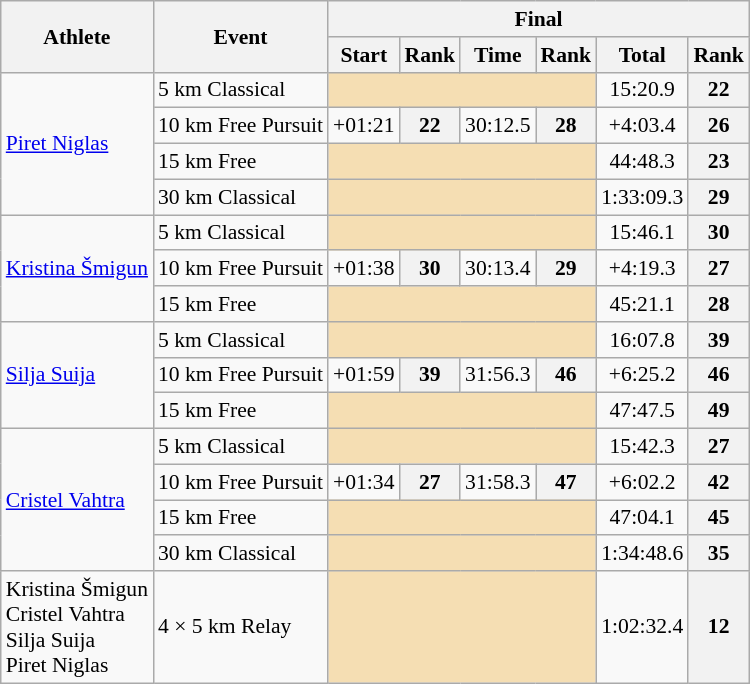<table class="wikitable" style="font-size:90%">
<tr>
<th rowspan="2">Athlete</th>
<th rowspan="2">Event</th>
<th colspan="6">Final</th>
</tr>
<tr>
<th>Start</th>
<th>Rank</th>
<th>Time</th>
<th>Rank</th>
<th>Total</th>
<th>Rank</th>
</tr>
<tr>
<td rowspan=4><a href='#'>Piret Niglas</a></td>
<td>5 km Classical</td>
<td colspan=4 bgcolor="wheat"></td>
<td align="center">15:20.9</td>
<th align="center">22</th>
</tr>
<tr>
<td>10 km Free Pursuit</td>
<td align="center">+01:21</td>
<th align="center">22</th>
<td align="center">30:12.5</td>
<th align="center">28</th>
<td align="center">+4:03.4</td>
<th align="center">26</th>
</tr>
<tr>
<td>15 km Free</td>
<td colspan=4 bgcolor="wheat"></td>
<td align="center">44:48.3</td>
<th align="center">23</th>
</tr>
<tr>
<td>30 km Classical</td>
<td colspan=4 bgcolor="wheat"></td>
<td align="center">1:33:09.3</td>
<th align="center">29</th>
</tr>
<tr>
<td rowspan=3><a href='#'>Kristina Šmigun</a></td>
<td>5 km Classical</td>
<td colspan=4 bgcolor="wheat"></td>
<td align="center">15:46.1</td>
<th align="center">30</th>
</tr>
<tr>
<td>10 km Free Pursuit</td>
<td align="center">+01:38</td>
<th align="center">30</th>
<td align="center">30:13.4</td>
<th align="center">29</th>
<td align="center">+4:19.3</td>
<th align="center">27</th>
</tr>
<tr>
<td>15 km Free</td>
<td colspan=4 bgcolor="wheat"></td>
<td align="center">45:21.1</td>
<th align="center">28</th>
</tr>
<tr>
<td rowspan=3><a href='#'>Silja Suija</a></td>
<td>5 km Classical</td>
<td colspan=4 bgcolor="wheat"></td>
<td align="center">16:07.8</td>
<th align="center">39</th>
</tr>
<tr>
<td>10 km Free Pursuit</td>
<td align="center">+01:59</td>
<th align="center">39</th>
<td align="center">31:56.3</td>
<th align="center">46</th>
<td align="center">+6:25.2</td>
<th align="center">46</th>
</tr>
<tr>
<td>15 km Free</td>
<td colspan=4 bgcolor="wheat"></td>
<td align="center">47:47.5</td>
<th align="center">49</th>
</tr>
<tr>
<td rowspan=4><a href='#'>Cristel Vahtra</a></td>
<td>5 km Classical</td>
<td colspan=4 bgcolor="wheat"></td>
<td align="center">15:42.3</td>
<th align="center">27</th>
</tr>
<tr>
<td>10 km Free Pursuit</td>
<td align="center">+01:34</td>
<th align="center">27</th>
<td align="center">31:58.3</td>
<th align="center">47</th>
<td align="center">+6:02.2</td>
<th align="center">42</th>
</tr>
<tr>
<td>15 km Free</td>
<td colspan=4 bgcolor="wheat"></td>
<td align="center">47:04.1</td>
<th align="center">45</th>
</tr>
<tr>
<td>30 km Classical</td>
<td colspan=4 bgcolor="wheat"></td>
<td align="center">1:34:48.6</td>
<th align="center">35</th>
</tr>
<tr>
<td>Kristina Šmigun<br>Cristel Vahtra<br>Silja Suija<br>Piret Niglas</td>
<td>4 × 5 km Relay</td>
<td colspan=4 bgcolor="wheat"></td>
<td align="center">1:02:32.4</td>
<th align="center">12</th>
</tr>
</table>
